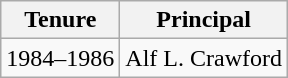<table class="wikitable sortable">
<tr>
<th>Tenure</th>
<th>Principal</th>
</tr>
<tr>
<td>1984–1986</td>
<td>Alf L. Crawford</td>
</tr>
</table>
